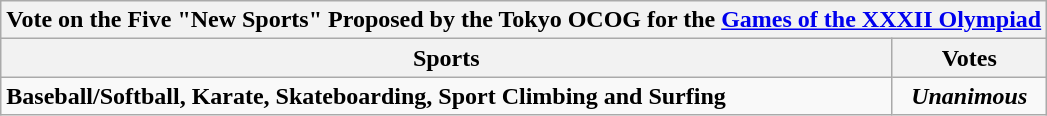<table class="wikitable">
<tr>
<th colspan="7">Vote on the Five "New Sports" Proposed by the Tokyo OCOG for the <a href='#'>Games of the XXXII Olympiad</a></th>
</tr>
<tr>
<th>Sports</th>
<th>Votes</th>
</tr>
<tr>
<td><strong>Baseball/Softball, Karate, Skateboarding, Sport Climbing and Surfing</strong></td>
<td align=center><strong><em>Unanimous</em></strong></td>
</tr>
</table>
